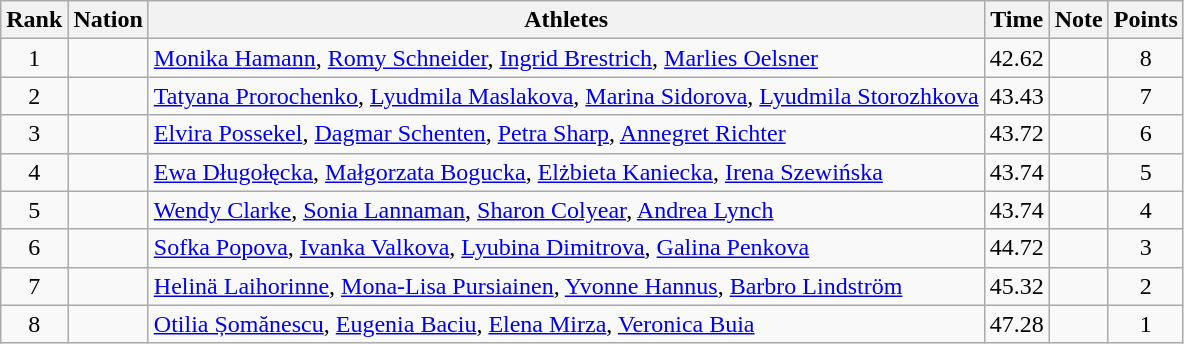<table class="wikitable sortable" style="text-align:center">
<tr>
<th>Rank</th>
<th>Nation</th>
<th>Athletes</th>
<th>Time</th>
<th>Note</th>
<th>Points</th>
</tr>
<tr>
<td>1</td>
<td align=left></td>
<td align=left><a href='#'>Monika Hamann</a>, <a href='#'>Romy Schneider</a>, <a href='#'>Ingrid Brestrich</a>, <a href='#'>Marlies Oelsner</a></td>
<td>42.62</td>
<td></td>
<td>8</td>
</tr>
<tr>
<td>2</td>
<td align=left></td>
<td align=left><a href='#'>Tatyana Prorochenko</a>, <a href='#'>Lyudmila Maslakova</a>, <a href='#'>Marina Sidorova</a>, <a href='#'>Lyudmila Storozhkova</a></td>
<td>43.43</td>
<td></td>
<td>7</td>
</tr>
<tr>
<td>3</td>
<td align=left></td>
<td align=left><a href='#'>Elvira Possekel</a>, <a href='#'>Dagmar Schenten</a>, <a href='#'>Petra Sharp</a>, <a href='#'>Annegret Richter</a></td>
<td>43.72</td>
<td></td>
<td>6</td>
</tr>
<tr>
<td>4</td>
<td align=left></td>
<td align=left><a href='#'>Ewa Długołęcka</a>, <a href='#'>Małgorzata Bogucka</a>, <a href='#'>Elżbieta Kaniecka</a>, <a href='#'>Irena Szewińska</a></td>
<td>43.74</td>
<td></td>
<td>5</td>
</tr>
<tr>
<td>5</td>
<td align=left></td>
<td align=left><a href='#'>Wendy Clarke</a>, <a href='#'>Sonia Lannaman</a>, <a href='#'>Sharon Colyear</a>, <a href='#'>Andrea Lynch</a></td>
<td>43.74</td>
<td></td>
<td>4</td>
</tr>
<tr>
<td>6</td>
<td align=left></td>
<td align=left><a href='#'>Sofka Popova</a>, <a href='#'>Ivanka Valkova</a>, <a href='#'>Lyubina Dimitrova</a>, <a href='#'>Galina Penkova</a></td>
<td>44.72</td>
<td></td>
<td>3</td>
</tr>
<tr>
<td>7</td>
<td align=left></td>
<td align=left><a href='#'>Helinä Laihorinne</a>, <a href='#'>Mona-Lisa Pursiainen</a>, <a href='#'>Yvonne Hannus</a>, <a href='#'>Barbro Lindström</a></td>
<td>45.32</td>
<td></td>
<td>2</td>
</tr>
<tr>
<td>8</td>
<td align=left></td>
<td align=left><a href='#'>Otilia Șomănescu</a>, <a href='#'>Eugenia Baciu</a>, <a href='#'>Elena Mirza</a>, <a href='#'>Veronica Buia</a></td>
<td>47.28</td>
<td></td>
<td>1</td>
</tr>
</table>
